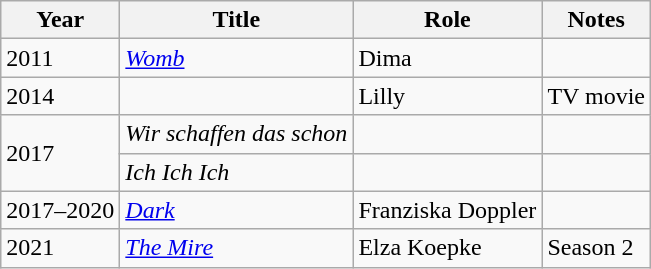<table class="wikitable sortable">
<tr>
<th>Year</th>
<th>Title</th>
<th>Role</th>
<th class="unsortable">Notes</th>
</tr>
<tr>
<td>2011</td>
<td><em><a href='#'>Womb</a></em></td>
<td>Dima</td>
<td></td>
</tr>
<tr>
<td>2014</td>
<td><em></em></td>
<td>Lilly</td>
<td>TV movie</td>
</tr>
<tr>
<td rowspan=2>2017</td>
<td><em>Wir schaffen das schon</em></td>
<td></td>
<td></td>
</tr>
<tr>
<td><em>Ich Ich Ich</em></td>
<td></td>
<td></td>
</tr>
<tr>
<td>2017–2020</td>
<td><em><a href='#'>Dark</a></em></td>
<td>Franziska Doppler</td>
<td></td>
</tr>
<tr>
<td>2021</td>
<td><em><a href='#'>The Mire</a></em></td>
<td>Elza Koepke</td>
<td>Season 2</td>
</tr>
</table>
